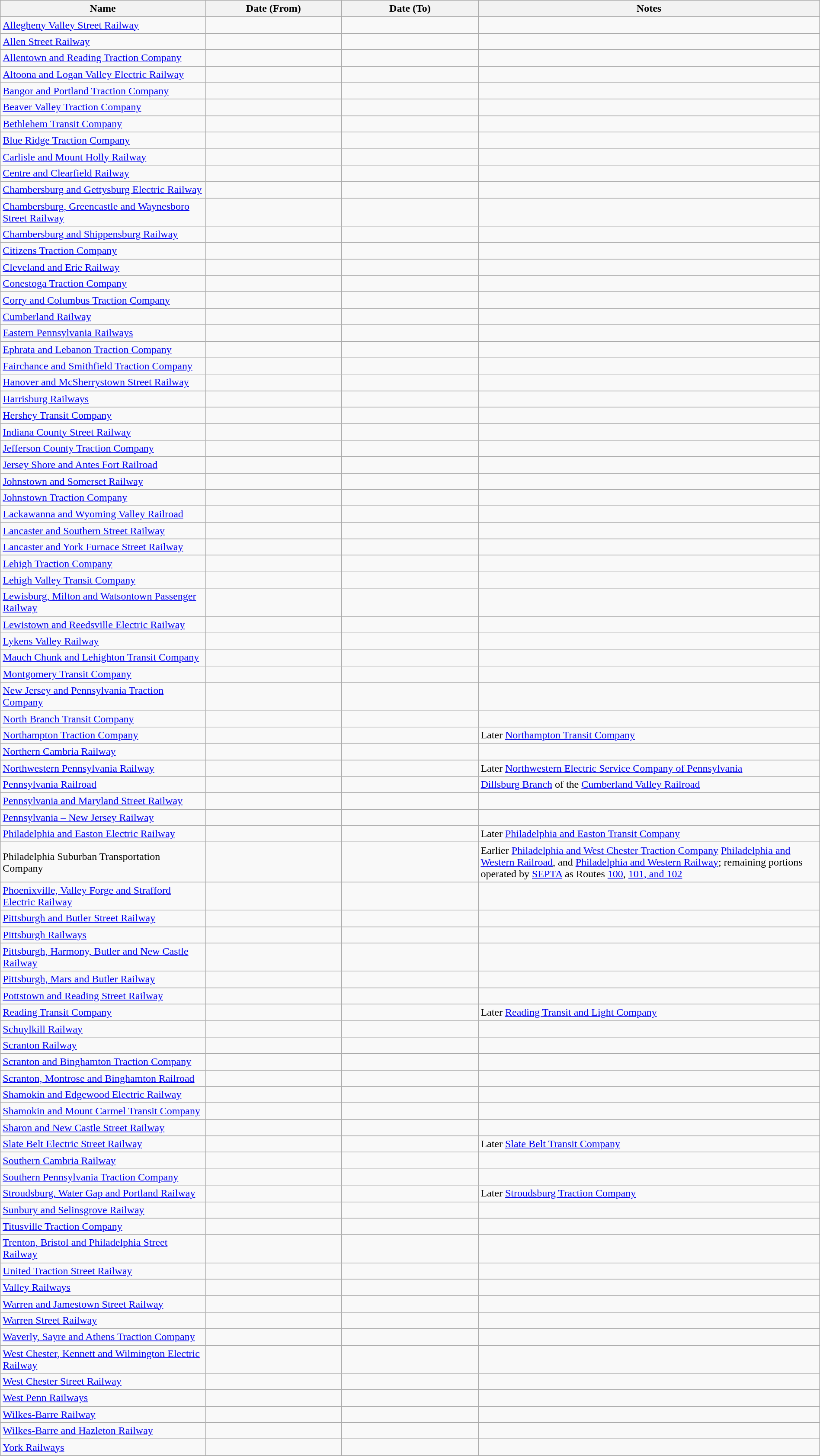<table class="wikitable sortable" width=100%>
<tr>
<th width=15%>Name</th>
<th width=10%>Date (From)</th>
<th width=10%>Date (To)</th>
<th class="unsortable" width=25%>Notes</th>
</tr>
<tr>
<td><a href='#'>Allegheny Valley Street Railway</a></td>
<td></td>
<td></td>
<td></td>
</tr>
<tr>
<td><a href='#'>Allen Street Railway</a></td>
<td></td>
<td></td>
<td></td>
</tr>
<tr>
<td><a href='#'>Allentown and Reading Traction Company</a></td>
<td></td>
<td></td>
<td></td>
</tr>
<tr>
<td><a href='#'>Altoona and Logan Valley Electric Railway</a></td>
<td></td>
<td></td>
<td></td>
</tr>
<tr>
<td><a href='#'>Bangor and Portland Traction Company</a></td>
<td></td>
<td></td>
<td></td>
</tr>
<tr>
<td><a href='#'>Beaver Valley Traction Company</a></td>
<td></td>
<td></td>
<td></td>
</tr>
<tr>
<td><a href='#'>Bethlehem Transit Company</a></td>
<td></td>
<td></td>
<td></td>
</tr>
<tr>
<td><a href='#'>Blue Ridge Traction Company</a></td>
<td></td>
<td></td>
<td></td>
</tr>
<tr>
<td><a href='#'>Carlisle and Mount Holly Railway</a></td>
<td></td>
<td></td>
<td></td>
</tr>
<tr>
<td><a href='#'>Centre and Clearfield Railway</a></td>
<td></td>
<td></td>
<td></td>
</tr>
<tr>
<td><a href='#'>Chambersburg and Gettysburg Electric Railway</a></td>
<td></td>
<td></td>
<td></td>
</tr>
<tr>
<td><a href='#'>Chambersburg, Greencastle and Waynesboro Street Railway</a></td>
<td></td>
<td></td>
<td></td>
</tr>
<tr>
<td><a href='#'>Chambersburg and Shippensburg Railway</a></td>
<td></td>
<td></td>
<td></td>
</tr>
<tr>
<td><a href='#'>Citizens Traction Company</a></td>
<td></td>
<td></td>
<td></td>
</tr>
<tr>
<td><a href='#'>Cleveland and Erie Railway</a></td>
<td></td>
<td></td>
<td></td>
</tr>
<tr>
<td><a href='#'>Conestoga Traction Company</a></td>
<td></td>
<td></td>
<td></td>
</tr>
<tr>
<td><a href='#'>Corry and Columbus Traction Company</a></td>
<td></td>
<td></td>
<td></td>
</tr>
<tr>
<td><a href='#'>Cumberland Railway</a></td>
<td></td>
<td></td>
<td></td>
</tr>
<tr>
<td><a href='#'>Eastern Pennsylvania Railways</a></td>
<td></td>
<td></td>
<td></td>
</tr>
<tr>
<td><a href='#'>Ephrata and Lebanon Traction Company</a></td>
<td></td>
<td></td>
<td></td>
</tr>
<tr>
<td><a href='#'>Fairchance and Smithfield Traction Company</a></td>
<td></td>
<td></td>
<td></td>
</tr>
<tr>
<td><a href='#'>Hanover and McSherrystown Street Railway</a></td>
<td></td>
<td></td>
<td></td>
</tr>
<tr>
<td><a href='#'>Harrisburg Railways</a></td>
<td></td>
<td></td>
<td></td>
</tr>
<tr>
<td><a href='#'>Hershey Transit Company</a></td>
<td></td>
<td></td>
<td></td>
</tr>
<tr>
<td><a href='#'>Indiana County Street Railway</a></td>
<td></td>
<td></td>
<td></td>
</tr>
<tr>
<td><a href='#'>Jefferson County Traction Company</a></td>
<td></td>
<td></td>
<td></td>
</tr>
<tr>
<td><a href='#'>Jersey Shore and Antes Fort Railroad</a></td>
<td></td>
<td></td>
<td></td>
</tr>
<tr>
<td><a href='#'>Johnstown and Somerset Railway</a></td>
<td></td>
<td></td>
<td></td>
</tr>
<tr>
<td><a href='#'>Johnstown Traction Company</a></td>
<td></td>
<td></td>
<td></td>
</tr>
<tr>
<td><a href='#'>Lackawanna and Wyoming Valley Railroad</a></td>
<td></td>
<td></td>
<td></td>
</tr>
<tr>
<td><a href='#'>Lancaster and Southern Street Railway</a></td>
<td></td>
<td></td>
<td></td>
</tr>
<tr>
<td><a href='#'>Lancaster and York Furnace Street Railway</a></td>
<td></td>
<td></td>
<td></td>
</tr>
<tr>
<td><a href='#'>Lehigh Traction Company</a></td>
<td></td>
<td></td>
<td></td>
</tr>
<tr>
<td><a href='#'>Lehigh Valley Transit Company</a></td>
<td></td>
<td></td>
<td></td>
</tr>
<tr>
<td><a href='#'>Lewisburg, Milton and Watsontown Passenger Railway</a></td>
<td></td>
<td></td>
<td></td>
</tr>
<tr>
<td><a href='#'>Lewistown and Reedsville Electric Railway</a></td>
<td></td>
<td></td>
<td></td>
</tr>
<tr>
<td><a href='#'>Lykens Valley Railway</a></td>
<td></td>
<td></td>
<td></td>
</tr>
<tr>
<td><a href='#'>Mauch Chunk and Lehighton Transit Company</a></td>
<td></td>
<td></td>
<td></td>
</tr>
<tr>
<td><a href='#'>Montgomery Transit Company</a></td>
<td></td>
<td></td>
<td></td>
</tr>
<tr>
<td><a href='#'>New Jersey and Pennsylvania Traction Company</a></td>
<td></td>
<td></td>
<td></td>
</tr>
<tr>
<td><a href='#'>North Branch Transit Company</a></td>
<td></td>
<td></td>
<td></td>
</tr>
<tr>
<td><a href='#'>Northampton Traction Company</a></td>
<td></td>
<td></td>
<td>Later <a href='#'>Northampton Transit Company</a></td>
</tr>
<tr>
<td><a href='#'>Northern Cambria Railway</a></td>
<td></td>
<td></td>
<td></td>
</tr>
<tr>
<td><a href='#'>Northwestern Pennsylvania Railway</a></td>
<td></td>
<td></td>
<td>Later <a href='#'>Northwestern Electric Service Company of Pennsylvania</a></td>
</tr>
<tr>
<td><a href='#'>Pennsylvania Railroad</a></td>
<td></td>
<td></td>
<td><a href='#'>Dillsburg Branch</a> of the <a href='#'>Cumberland Valley Railroad</a></td>
</tr>
<tr>
<td><a href='#'>Pennsylvania and Maryland Street Railway</a></td>
<td></td>
<td></td>
<td></td>
</tr>
<tr>
<td><a href='#'>Pennsylvania – New Jersey Railway</a></td>
<td></td>
<td></td>
<td></td>
</tr>
<tr>
<td><a href='#'>Philadelphia and Easton Electric Railway</a></td>
<td></td>
<td></td>
<td>Later <a href='#'>Philadelphia and Easton Transit Company</a></td>
</tr>
<tr>
<td>Philadelphia Suburban Transportation Company</td>
<td></td>
<td></td>
<td>Earlier <a href='#'>Philadelphia and West Chester Traction Company</a> <a href='#'>Philadelphia and Western Railroad</a>, and <a href='#'>Philadelphia and Western Railway</a>; remaining portions operated by <a href='#'>SEPTA</a> as Routes <a href='#'>100</a>, <a href='#'>101, and 102</a></td>
</tr>
<tr>
<td><a href='#'>Phoenixville, Valley Forge and Strafford Electric Railway</a></td>
<td></td>
<td></td>
<td></td>
</tr>
<tr>
<td><a href='#'>Pittsburgh and Butler Street Railway</a></td>
<td></td>
<td></td>
<td></td>
</tr>
<tr>
<td><a href='#'>Pittsburgh Railways</a></td>
<td></td>
<td></td>
<td></td>
</tr>
<tr>
<td><a href='#'>Pittsburgh, Harmony, Butler and New Castle Railway</a></td>
<td></td>
<td></td>
<td></td>
</tr>
<tr>
<td><a href='#'>Pittsburgh, Mars and Butler Railway</a></td>
<td></td>
<td></td>
<td></td>
</tr>
<tr>
<td><a href='#'>Pottstown and Reading Street Railway</a></td>
<td></td>
<td></td>
<td></td>
</tr>
<tr>
<td><a href='#'>Reading Transit Company</a></td>
<td></td>
<td></td>
<td>Later <a href='#'>Reading Transit and Light Company</a></td>
</tr>
<tr>
<td><a href='#'>Schuylkill Railway</a></td>
<td></td>
<td></td>
<td></td>
</tr>
<tr>
<td><a href='#'>Scranton Railway</a></td>
<td></td>
<td></td>
<td></td>
</tr>
<tr>
<td><a href='#'>Scranton and Binghamton Traction Company</a></td>
<td></td>
<td></td>
<td></td>
</tr>
<tr>
<td><a href='#'>Scranton, Montrose and Binghamton Railroad</a></td>
<td></td>
<td></td>
<td></td>
</tr>
<tr>
<td><a href='#'>Shamokin and Edgewood Electric Railway</a></td>
<td></td>
<td></td>
<td></td>
</tr>
<tr>
<td><a href='#'>Shamokin and Mount Carmel Transit Company</a></td>
<td></td>
<td></td>
<td></td>
</tr>
<tr>
<td><a href='#'>Sharon and New Castle Street Railway</a></td>
<td></td>
<td></td>
<td></td>
</tr>
<tr>
<td><a href='#'>Slate Belt Electric Street Railway</a></td>
<td></td>
<td></td>
<td>Later <a href='#'>Slate Belt Transit Company</a></td>
</tr>
<tr>
<td><a href='#'>Southern Cambria Railway</a></td>
<td></td>
<td></td>
<td></td>
</tr>
<tr>
<td><a href='#'>Southern Pennsylvania Traction Company</a></td>
<td></td>
<td></td>
<td></td>
</tr>
<tr>
<td><a href='#'>Stroudsburg, Water Gap and Portland Railway</a></td>
<td></td>
<td></td>
<td>Later <a href='#'>Stroudsburg Traction Company</a></td>
</tr>
<tr>
<td><a href='#'>Sunbury and Selinsgrove Railway</a></td>
<td></td>
<td></td>
<td></td>
</tr>
<tr>
<td><a href='#'>Titusville Traction Company</a></td>
<td></td>
<td></td>
<td></td>
</tr>
<tr>
<td><a href='#'>Trenton, Bristol and Philadelphia Street Railway</a></td>
<td></td>
<td></td>
<td></td>
</tr>
<tr>
<td><a href='#'>United Traction Street Railway</a></td>
<td></td>
<td></td>
<td></td>
</tr>
<tr>
<td><a href='#'>Valley Railways</a></td>
<td></td>
<td></td>
<td></td>
</tr>
<tr>
<td><a href='#'>Warren and Jamestown Street Railway</a></td>
<td></td>
<td></td>
<td></td>
</tr>
<tr>
<td><a href='#'>Warren Street Railway</a></td>
<td></td>
<td></td>
<td></td>
</tr>
<tr>
<td><a href='#'>Waverly, Sayre and Athens Traction Company</a></td>
<td></td>
<td></td>
<td></td>
</tr>
<tr>
<td><a href='#'>West Chester, Kennett and Wilmington Electric Railway</a></td>
<td></td>
<td></td>
<td></td>
</tr>
<tr>
<td><a href='#'>West Chester Street Railway</a></td>
<td></td>
<td></td>
<td></td>
</tr>
<tr>
<td><a href='#'>West Penn Railways</a></td>
<td></td>
<td></td>
<td></td>
</tr>
<tr>
<td><a href='#'>Wilkes-Barre Railway</a></td>
<td></td>
<td></td>
<td></td>
</tr>
<tr>
<td><a href='#'>Wilkes-Barre and Hazleton Railway</a></td>
<td></td>
<td></td>
<td></td>
</tr>
<tr>
<td><a href='#'>York Railways</a></td>
<td></td>
<td></td>
<td></td>
</tr>
<tr>
</tr>
</table>
